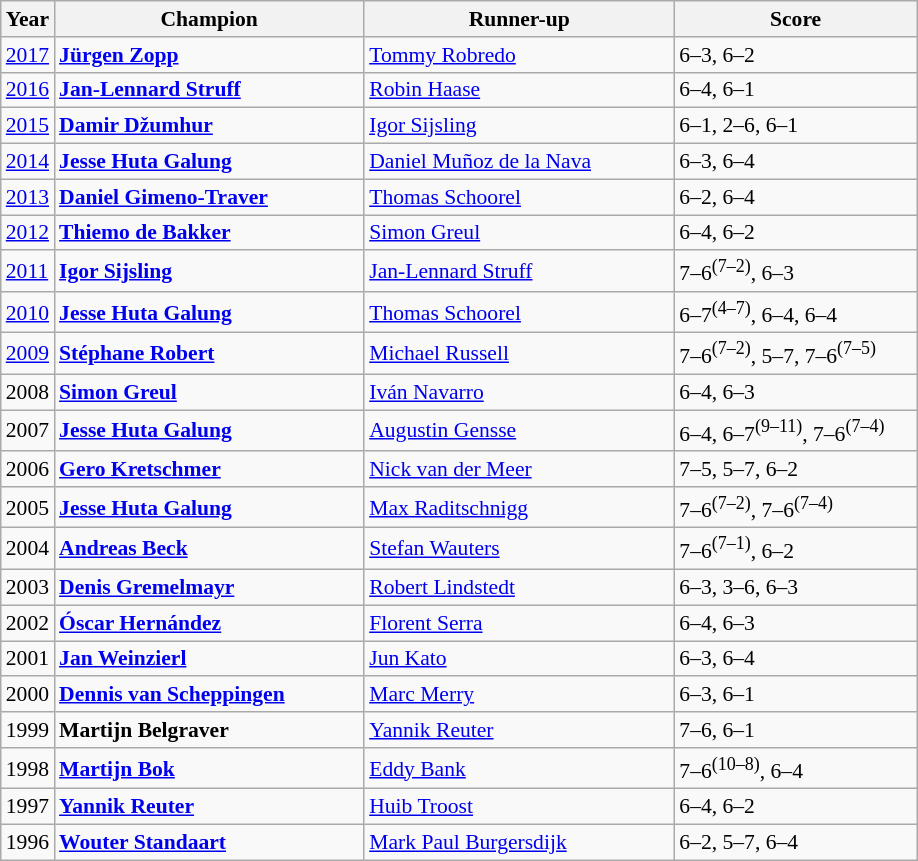<table class="wikitable" style="font-size:90%">
<tr>
<th>Year</th>
<th width="200">Champion</th>
<th width="200">Runner-up</th>
<th width="155">Score</th>
</tr>
<tr>
<td><a href='#'>2017</a></td>
<td> <strong><a href='#'>Jürgen Zopp</a></strong></td>
<td> <a href='#'>Tommy Robredo</a></td>
<td>6–3, 6–2</td>
</tr>
<tr>
<td><a href='#'>2016</a></td>
<td> <strong><a href='#'>Jan-Lennard Struff</a></strong></td>
<td> <a href='#'>Robin Haase</a></td>
<td>6–4, 6–1</td>
</tr>
<tr>
<td><a href='#'>2015</a></td>
<td> <strong><a href='#'>Damir Džumhur</a></strong></td>
<td> <a href='#'>Igor Sijsling</a></td>
<td>6–1, 2–6, 6–1</td>
</tr>
<tr>
<td><a href='#'>2014</a></td>
<td> <strong><a href='#'>Jesse Huta Galung</a></strong></td>
<td> <a href='#'>Daniel Muñoz de la Nava</a></td>
<td>6–3, 6–4</td>
</tr>
<tr>
<td><a href='#'>2013</a></td>
<td> <strong><a href='#'>Daniel Gimeno-Traver</a></strong></td>
<td> <a href='#'>Thomas Schoorel</a></td>
<td>6–2, 6–4</td>
</tr>
<tr>
<td><a href='#'>2012</a></td>
<td> <strong><a href='#'>Thiemo de Bakker</a></strong></td>
<td> <a href='#'>Simon Greul</a></td>
<td>6–4, 6–2</td>
</tr>
<tr>
<td><a href='#'>2011</a></td>
<td> <strong><a href='#'>Igor Sijsling</a></strong></td>
<td> <a href='#'>Jan-Lennard Struff</a></td>
<td>7–6<sup>(7–2)</sup>, 6–3</td>
</tr>
<tr>
<td><a href='#'>2010</a></td>
<td> <strong><a href='#'>Jesse Huta Galung</a></strong></td>
<td> <a href='#'>Thomas Schoorel</a></td>
<td>6–7<sup>(4–7)</sup>, 6–4, 6–4</td>
</tr>
<tr>
<td><a href='#'>2009</a></td>
<td> <strong><a href='#'>Stéphane Robert</a></strong></td>
<td> <a href='#'>Michael Russell</a></td>
<td>7–6<sup>(7–2)</sup>, 5–7, 7–6<sup>(7–5)</sup></td>
</tr>
<tr>
<td>2008</td>
<td> <strong><a href='#'>Simon Greul</a></strong></td>
<td> <a href='#'>Iván Navarro</a></td>
<td>6–4, 6–3</td>
</tr>
<tr>
<td>2007</td>
<td> <strong><a href='#'>Jesse Huta Galung</a></strong></td>
<td> <a href='#'>Augustin Gensse</a></td>
<td>6–4, 6–7<sup>(9–11)</sup>, 7–6<sup>(7–4)</sup></td>
</tr>
<tr>
<td>2006</td>
<td> <strong><a href='#'>Gero Kretschmer</a></strong></td>
<td> <a href='#'>Nick van der Meer</a></td>
<td>7–5, 5–7, 6–2</td>
</tr>
<tr>
<td>2005</td>
<td> <strong><a href='#'>Jesse Huta Galung</a></strong></td>
<td> <a href='#'>Max Raditschnigg</a></td>
<td>7–6<sup>(7–2)</sup>, 7–6<sup>(7–4)</sup></td>
</tr>
<tr>
<td>2004</td>
<td> <strong><a href='#'>Andreas Beck</a></strong></td>
<td> <a href='#'>Stefan Wauters</a></td>
<td>7–6<sup>(7–1)</sup>, 6–2</td>
</tr>
<tr>
<td>2003</td>
<td> <strong><a href='#'>Denis Gremelmayr</a></strong></td>
<td> <a href='#'>Robert Lindstedt</a></td>
<td>6–3, 3–6, 6–3</td>
</tr>
<tr>
<td>2002</td>
<td> <strong><a href='#'>Óscar Hernández</a></strong></td>
<td> <a href='#'>Florent Serra</a></td>
<td>6–4, 6–3</td>
</tr>
<tr>
<td>2001</td>
<td> <strong><a href='#'>Jan Weinzierl</a></strong></td>
<td> <a href='#'>Jun Kato</a></td>
<td>6–3, 6–4</td>
</tr>
<tr>
<td>2000</td>
<td> <strong><a href='#'>Dennis van Scheppingen</a></strong></td>
<td> <a href='#'>Marc Merry</a></td>
<td>6–3, 6–1</td>
</tr>
<tr>
<td>1999</td>
<td> <strong>Martijn Belgraver</strong></td>
<td> <a href='#'>Yannik Reuter</a></td>
<td>7–6, 6–1</td>
</tr>
<tr>
<td>1998</td>
<td> <strong><a href='#'>Martijn Bok</a></strong></td>
<td> <a href='#'>Eddy Bank</a></td>
<td>7–6<sup>(10–8)</sup>, 6–4</td>
</tr>
<tr>
<td>1997</td>
<td> <strong><a href='#'>Yannik Reuter</a></strong></td>
<td> <a href='#'>Huib Troost</a></td>
<td>6–4, 6–2</td>
</tr>
<tr>
<td>1996</td>
<td> <strong><a href='#'>Wouter Standaart</a></strong></td>
<td> <a href='#'>Mark Paul Burgersdijk</a></td>
<td>6–2, 5–7, 6–4</td>
</tr>
</table>
